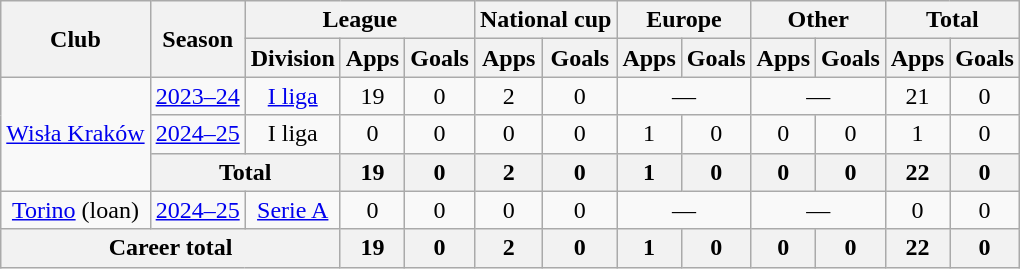<table class="wikitable" style="text-align: center;">
<tr>
<th rowspan="2">Club</th>
<th rowspan="2">Season</th>
<th colspan="3">League</th>
<th colspan="2">National cup</th>
<th colspan="2">Europe</th>
<th colspan="2">Other</th>
<th colspan="2">Total</th>
</tr>
<tr>
<th>Division</th>
<th>Apps</th>
<th>Goals</th>
<th>Apps</th>
<th>Goals</th>
<th>Apps</th>
<th>Goals</th>
<th>Apps</th>
<th>Goals</th>
<th>Apps</th>
<th>Goals</th>
</tr>
<tr>
<td rowspan="3"><a href='#'>Wisła Kraków</a></td>
<td><a href='#'>2023–24</a></td>
<td><a href='#'>I liga</a></td>
<td>19</td>
<td>0</td>
<td>2</td>
<td>0</td>
<td colspan="2">—</td>
<td colspan="2">—</td>
<td>21</td>
<td>0</td>
</tr>
<tr>
<td><a href='#'>2024–25</a></td>
<td>I liga</td>
<td>0</td>
<td>0</td>
<td>0</td>
<td>0</td>
<td>1</td>
<td>0</td>
<td>0</td>
<td>0</td>
<td>1</td>
<td>0</td>
</tr>
<tr>
<th colspan="2">Total</th>
<th>19</th>
<th>0</th>
<th>2</th>
<th>0</th>
<th>1</th>
<th>0</th>
<th>0</th>
<th>0</th>
<th>22</th>
<th>0</th>
</tr>
<tr>
<td><a href='#'>Torino</a> (loan)</td>
<td><a href='#'>2024–25</a></td>
<td><a href='#'>Serie A</a></td>
<td>0</td>
<td>0</td>
<td>0</td>
<td>0</td>
<td colspan="2">—</td>
<td colspan="2">—</td>
<td>0</td>
<td>0</td>
</tr>
<tr>
<th colspan="3">Career total</th>
<th>19</th>
<th>0</th>
<th>2</th>
<th>0</th>
<th>1</th>
<th>0</th>
<th>0</th>
<th>0</th>
<th>22</th>
<th>0</th>
</tr>
</table>
